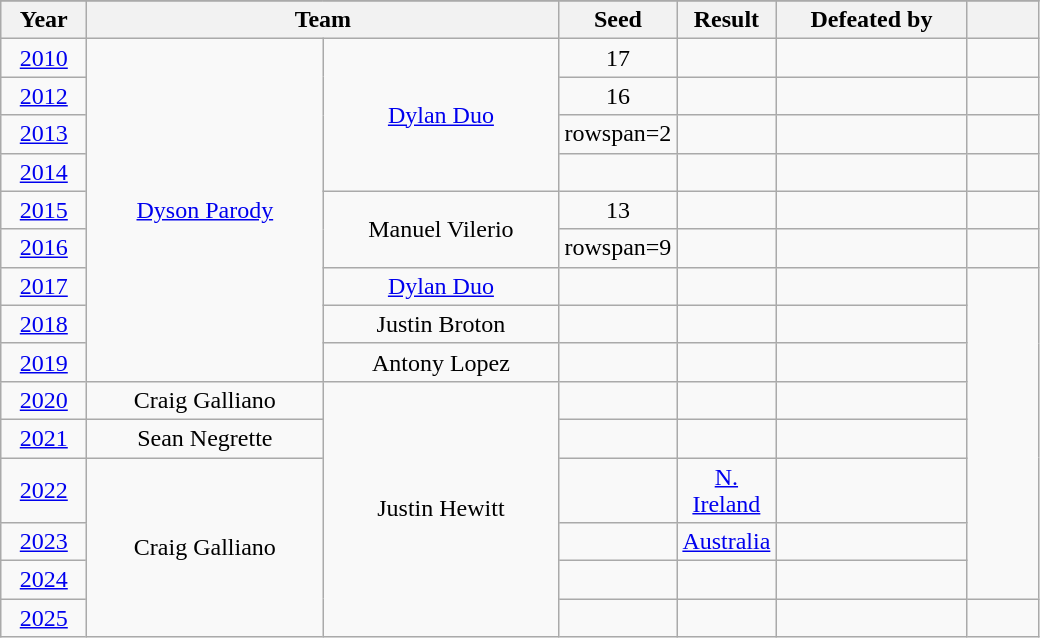<table class="wikitable" style="text-align: center;">
<tr style= "background: #e2e2e2;">
</tr>
<tr style="background: #efefef;">
<th width=50px>Year</th>
<th colspan="2">Team</th>
<th width=50px>Seed</th>
<th width=50px>Result</th>
<th width=120px>Defeated by</th>
<th width=40px></th>
</tr>
<tr>
<td><a href='#'>2010</a></td>
<td rowspan=9 width=150px><a href='#'>Dyson Parody</a></td>
<td rowspan=4 width=150px><a href='#'>Dylan Duo</a></td>
<td>17</td>
<td></td>
<td> </td>
<td></td>
</tr>
<tr>
<td><a href='#'>2012</a></td>
<td>16</td>
<td></td>
<td> </td>
<td></td>
</tr>
<tr>
<td><a href='#'>2013</a></td>
<td>rowspan=2 </td>
<td></td>
<td> <br> </td>
<td></td>
</tr>
<tr>
<td><a href='#'>2014</a></td>
<td></td>
<td> </td>
<td></td>
</tr>
<tr>
<td><a href='#'>2015</a></td>
<td rowspan=2>Manuel Vilerio</td>
<td>13</td>
<td></td>
<td> </td>
<td></td>
</tr>
<tr>
<td><a href='#'>2016</a></td>
<td>rowspan=9 </td>
<td></td>
<td> </td>
<td></td>
</tr>
<tr>
<td><a href='#'>2017</a></td>
<td><a href='#'>Dylan Duo</a></td>
<td></td>
<td> </td>
<td></td>
</tr>
<tr>
<td><a href='#'>2018</a></td>
<td>Justin Broton</td>
<td></td>
<td> </td>
<td></td>
</tr>
<tr>
<td><a href='#'>2019</a></td>
<td>Antony Lopez</td>
<td></td>
<td> </td>
<td></td>
</tr>
<tr>
<td><a href='#'>2020</a></td>
<td>Craig Galliano</td>
<td rowspan=6 width=150px>Justin Hewitt</td>
<td></td>
<td> </td>
<td></td>
</tr>
<tr>
<td><a href='#'>2021</a></td>
<td>Sean Negrette</td>
<td></td>
<td> </td>
<td></td>
</tr>
<tr>
<td><a href='#'>2022</a></td>
<td rowspan=4>Craig Galliano</td>
<td></td>
<td> <a href='#'>N. Ireland</a></td>
<td></td>
</tr>
<tr>
<td><a href='#'>2023</a></td>
<td></td>
<td> <a href='#'>Australia</a></td>
<td></td>
</tr>
<tr>
<td><a href='#'>2024</a></td>
<td></td>
<td> </td>
<td></td>
</tr>
<tr>
<td><a href='#'>2025</a></td>
<td></td>
<td></td>
<td></td>
<td></td>
</tr>
</table>
